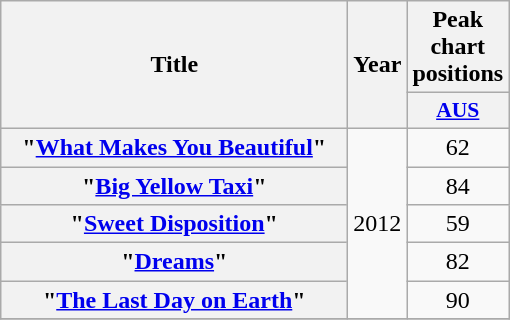<table class="wikitable plainrowheaders" style="text-align:center;" border="1">
<tr>
<th scope="col" rowspan="2" style="width:14em;">Title</th>
<th scope="col" rowspan="2">Year</th>
<th scope="col" colspan="1">Peak chart positions</th>
</tr>
<tr>
<th scope="col" style="width:3em;font-size:90%;"><a href='#'>AUS</a><br></th>
</tr>
<tr>
<th scope="row">"<a href='#'>What Makes You Beautiful</a>"</th>
<td rowspan="5">2012</td>
<td>62</td>
</tr>
<tr>
<th scope="row">"<a href='#'>Big Yellow Taxi</a>"</th>
<td>84</td>
</tr>
<tr>
<th scope="row">"<a href='#'>Sweet Disposition</a>"</th>
<td>59</td>
</tr>
<tr>
<th scope="row">"<a href='#'>Dreams</a>"</th>
<td>82</td>
</tr>
<tr>
<th scope="row">"<a href='#'>The Last Day on Earth</a>"</th>
<td>90</td>
</tr>
<tr>
</tr>
</table>
